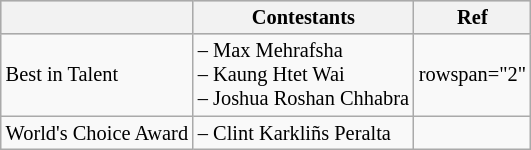<table class="wikitable"  style="font-size: 85%;">
<tr style="background:#CCCCCC; text-align:center">
<th></th>
<th>Contestants</th>
<th>Ref</th>
</tr>
<tr>
<td>Best in Talent</td>
<td>  – Max Mehrafsha <br>   – Kaung Htet Wai <br>   – Joshua Roshan Chhabra</td>
<td>rowspan="2" </td>
</tr>
<tr>
<td>World's Choice Award</td>
<td> – Clint Karkliñs Peralta</td>
</tr>
</table>
